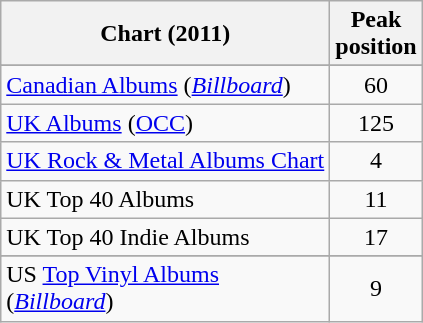<table class="wikitable sortable">
<tr>
<th scope="col">Chart (2011)</th>
<th scope="col">Peak<br>position</th>
</tr>
<tr>
</tr>
<tr>
<td><a href='#'>Canadian Albums</a> (<a href='#'><em>Billboard</em></a>)</td>
<td style="text-align:center;">60</td>
</tr>
<tr>
<td><a href='#'>UK Albums</a> (<a href='#'>OCC</a>)</td>
<td style="text-align:center;">125</td>
</tr>
<tr>
<td><a href='#'>UK Rock & Metal Albums Chart</a></td>
<td style="text-align:center;">4</td>
</tr>
<tr>
<td>UK Top 40 Albums </td>
<td style="text-align:center;">11</td>
</tr>
<tr>
<td>UK Top 40 Indie Albums</td>
<td style="text-align:center;">17</td>
</tr>
<tr>
</tr>
<tr>
</tr>
<tr>
</tr>
<tr>
</tr>
<tr>
</tr>
<tr>
<td>US <a href='#'>Top Vinyl Albums</a><br>(<em><a href='#'>Billboard</a></em>)</td>
<td style="text-align:center;">9</td>
</tr>
</table>
